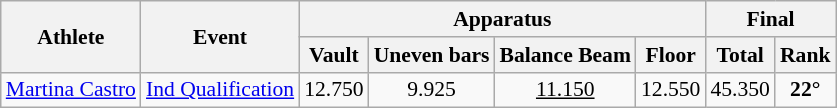<table class="wikitable" style="font-size:90%">
<tr>
<th rowspan="2">Athlete</th>
<th rowspan="2">Event</th>
<th colspan = "4">Apparatus</th>
<th colspan = "2">Final</th>
</tr>
<tr>
<th>Vault</th>
<th>Uneven bars</th>
<th>Balance Beam</th>
<th>Floor</th>
<th>Total</th>
<th>Rank</th>
</tr>
<tr>
<td><a href='#'>Martina Castro</a></td>
<td><a href='#'>Ind Qualification</a></td>
<td align=center>12.750</td>
<td align=center>9.925</td>
<td align=center><u>11.150</u></td>
<td align=center>12.550</td>
<td align=center>45.350</td>
<td align=center><strong>22°</strong></td>
</tr>
</table>
